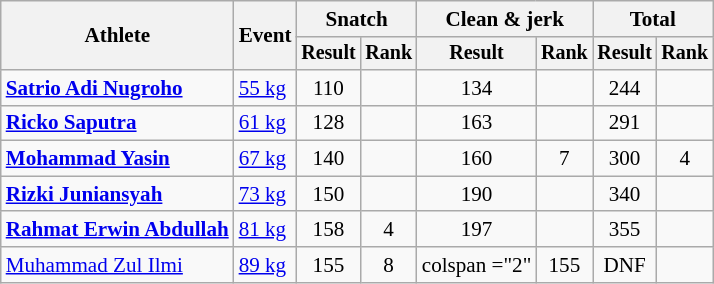<table class=wikitable style=font-size:88%;text-align:center>
<tr>
<th rowspan=2>Athlete</th>
<th rowspan=2>Event</th>
<th colspan=2>Snatch</th>
<th colspan=2>Clean & jerk</th>
<th colspan=2>Total</th>
</tr>
<tr style=font-size:95%>
<th>Result</th>
<th>Rank</th>
<th>Result</th>
<th>Rank</th>
<th>Result</th>
<th>Rank</th>
</tr>
<tr>
<td align=left><strong><a href='#'>Satrio Adi Nugroho</a></strong></td>
<td align=left><a href='#'>55 kg</a></td>
<td>110</td>
<td></td>
<td>134</td>
<td></td>
<td>244</td>
<td></td>
</tr>
<tr>
<td align=left><strong><a href='#'>Ricko Saputra</a></strong></td>
<td align=left><a href='#'>61 kg</a></td>
<td>128</td>
<td></td>
<td>163</td>
<td></td>
<td>291</td>
<td></td>
</tr>
<tr>
<td align=left><strong><a href='#'>Mohammad Yasin</a></strong></td>
<td align=left><a href='#'>67 kg</a></td>
<td>140</td>
<td></td>
<td>160</td>
<td>7</td>
<td>300</td>
<td>4</td>
</tr>
<tr>
<td align=left><strong><a href='#'>Rizki Juniansyah</a></strong></td>
<td align=left><a href='#'>73 kg</a></td>
<td>150</td>
<td></td>
<td>190</td>
<td></td>
<td>340</td>
<td></td>
</tr>
<tr>
<td align=left><strong><a href='#'>Rahmat Erwin Abdullah</a></strong></td>
<td align=left><a href='#'>81 kg</a></td>
<td>158</td>
<td>4</td>
<td>197</td>
<td></td>
<td>355</td>
<td></td>
</tr>
<tr>
<td align=left><a href='#'>Muhammad Zul Ilmi</a></td>
<td align=left><a href='#'>89 kg</a></td>
<td>155</td>
<td>8</td>
<td>colspan ="2" </td>
<td>155</td>
<td>DNF</td>
</tr>
</table>
